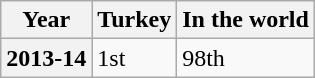<table class="wikitable sortable">
<tr>
<th>Year</th>
<th>Turkey</th>
<th>In the world</th>
</tr>
<tr>
<th>2013-14</th>
<td>1st</td>
<td>98th</td>
</tr>
</table>
